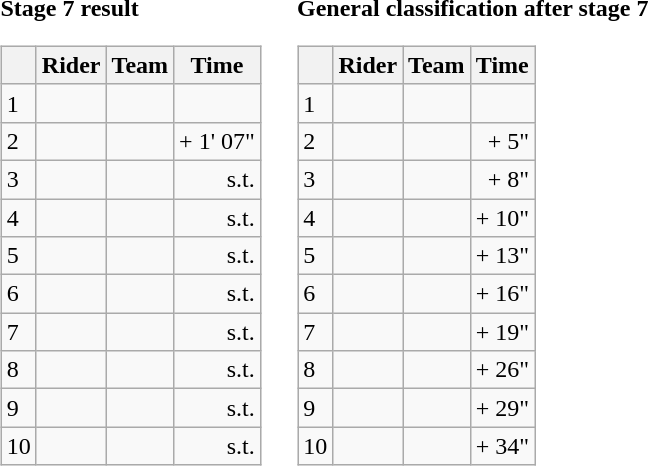<table>
<tr>
<td><strong>Stage 7 result</strong><br><table class="wikitable">
<tr>
<th></th>
<th>Rider</th>
<th>Team</th>
<th>Time</th>
</tr>
<tr>
<td>1</td>
<td></td>
<td></td>
<td align="right"></td>
</tr>
<tr>
<td>2</td>
<td></td>
<td></td>
<td align="right">+ 1' 07"</td>
</tr>
<tr>
<td>3</td>
<td></td>
<td></td>
<td align="right">s.t.</td>
</tr>
<tr>
<td>4</td>
<td></td>
<td></td>
<td align="right">s.t.</td>
</tr>
<tr>
<td>5</td>
<td></td>
<td></td>
<td align="right">s.t.</td>
</tr>
<tr>
<td>6</td>
<td></td>
<td></td>
<td align="right">s.t.</td>
</tr>
<tr>
<td>7</td>
<td></td>
<td></td>
<td align="right">s.t.</td>
</tr>
<tr>
<td>8</td>
<td></td>
<td></td>
<td align="right">s.t.</td>
</tr>
<tr>
<td>9</td>
<td></td>
<td></td>
<td align="right">s.t.</td>
</tr>
<tr>
<td>10</td>
<td></td>
<td></td>
<td align="right">s.t.</td>
</tr>
</table>
</td>
<td></td>
<td><strong>General classification after stage 7</strong><br><table class="wikitable">
<tr>
<th></th>
<th>Rider</th>
<th>Team</th>
<th>Time</th>
</tr>
<tr>
<td>1</td>
<td> </td>
<td></td>
<td align="right"></td>
</tr>
<tr>
<td>2</td>
<td></td>
<td></td>
<td align="right">+ 5"</td>
</tr>
<tr>
<td>3</td>
<td></td>
<td></td>
<td align="right">+ 8"</td>
</tr>
<tr>
<td>4</td>
<td></td>
<td></td>
<td align="right">+ 10"</td>
</tr>
<tr>
<td>5</td>
<td></td>
<td></td>
<td align="right">+ 13"</td>
</tr>
<tr>
<td>6</td>
<td></td>
<td></td>
<td align="right">+ 16"</td>
</tr>
<tr>
<td>7</td>
<td></td>
<td></td>
<td align="right">+ 19"</td>
</tr>
<tr>
<td>8</td>
<td></td>
<td></td>
<td align="right">+ 26"</td>
</tr>
<tr>
<td>9</td>
<td></td>
<td></td>
<td align="right">+ 29"</td>
</tr>
<tr>
<td>10</td>
<td></td>
<td></td>
<td align="right">+ 34"</td>
</tr>
</table>
</td>
</tr>
</table>
